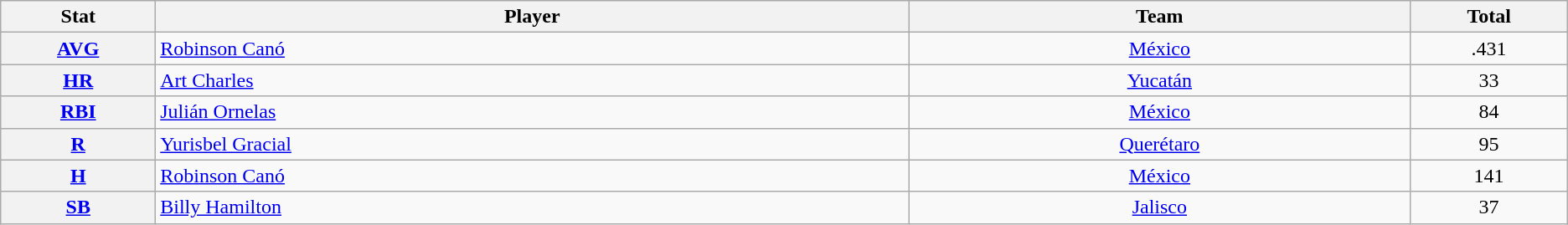<table class="wikitable" style="text-align:center;">
<tr>
<th scope="col" width="3%">Stat</th>
<th scope="col" width="15%">Player</th>
<th scope="col" width="10%">Team</th>
<th scope="col" width="3%">Total</th>
</tr>
<tr>
<th scope="row" style="text-align:center;"><a href='#'>AVG</a></th>
<td style="text-align:left;"> <a href='#'>Robinson Canó</a></td>
<td><a href='#'>México</a></td>
<td>.431</td>
</tr>
<tr>
<th scope="row" style="text-align:center;"><a href='#'>HR</a></th>
<td style="text-align:left;"> <a href='#'>Art Charles</a></td>
<td><a href='#'>Yucatán</a></td>
<td>33</td>
</tr>
<tr>
<th scope="row" style="text-align:center;"><a href='#'>RBI</a></th>
<td style="text-align:left;"> <a href='#'>Julián Ornelas</a></td>
<td><a href='#'>México</a></td>
<td>84</td>
</tr>
<tr>
<th scope="row" style="text-align:center;"><a href='#'>R</a></th>
<td style="text-align:left;"> <a href='#'>Yurisbel Gracial</a></td>
<td><a href='#'>Querétaro</a></td>
<td>95</td>
</tr>
<tr>
<th scope="row" style="text-align:center;"><a href='#'>H</a></th>
<td style="text-align:left;"> <a href='#'>Robinson Canó</a></td>
<td><a href='#'>México</a></td>
<td>141</td>
</tr>
<tr>
<th scope="row" style="text-align:center;"><a href='#'>SB</a></th>
<td style="text-align:left;"> <a href='#'>Billy Hamilton</a></td>
<td><a href='#'>Jalisco</a></td>
<td>37</td>
</tr>
</table>
